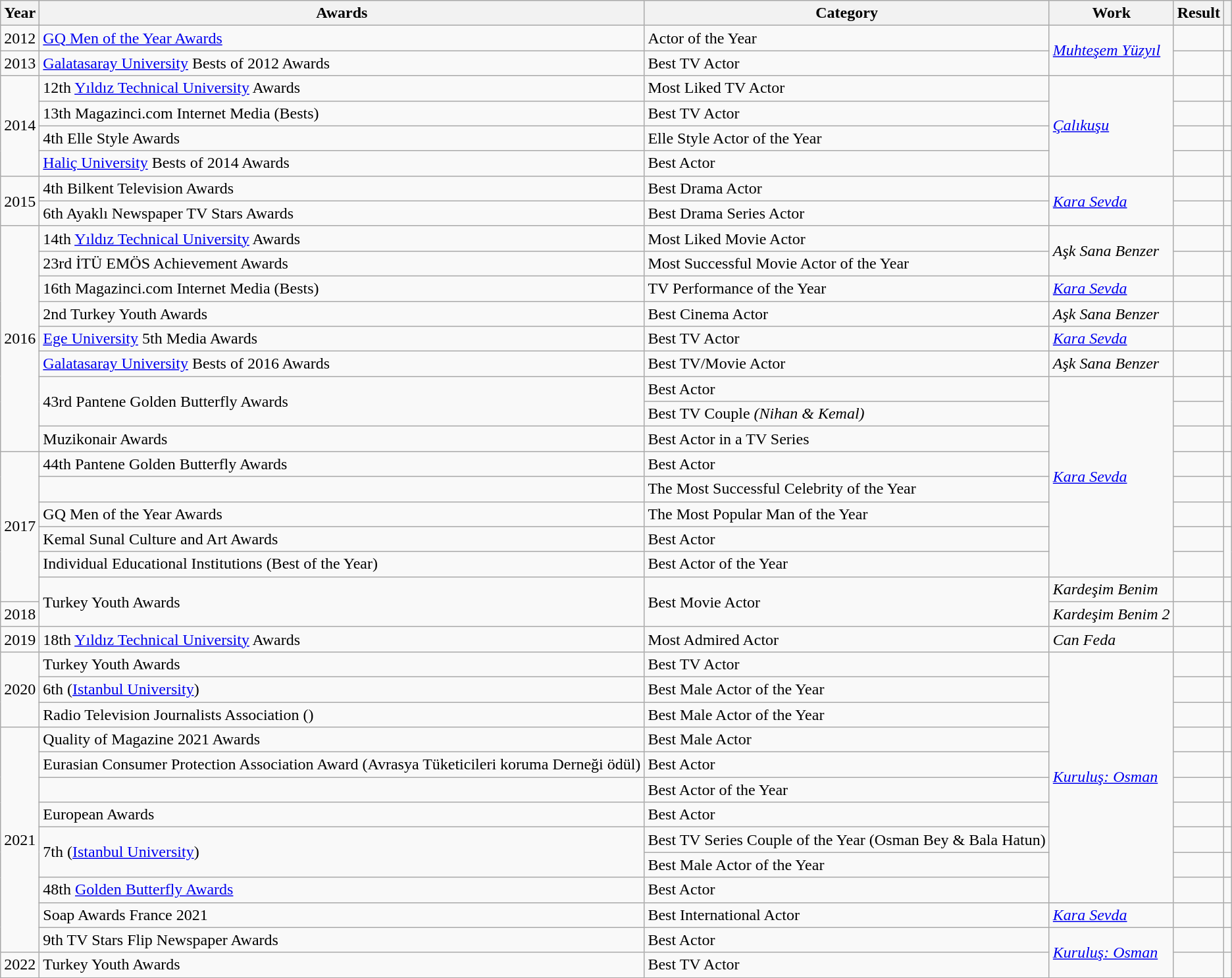<table class="wikitable">
<tr>
<th>Year</th>
<th>Awards</th>
<th>Category</th>
<th>Work</th>
<th>Result</th>
<th></th>
</tr>
<tr>
<td>2012</td>
<td><a href='#'>GQ Men of the Year Awards</a></td>
<td>Actor of the Year</td>
<td rowspan=2><em><a href='#'>Muhteşem Yüzyıl</a></em></td>
<td></td>
<td></td>
</tr>
<tr>
<td>2013</td>
<td><a href='#'>Galatasaray University</a> Bests of 2012 Awards</td>
<td>Best TV Actor</td>
<td></td>
<td></td>
</tr>
<tr>
<td rowspan=4>2014</td>
<td>12th <a href='#'>Yıldız Technical University</a> Awards</td>
<td>Most Liked TV Actor</td>
<td rowspan=4><em><a href='#'>Çalıkuşu</a></em></td>
<td></td>
<td></td>
</tr>
<tr>
<td>13th Magazinci.com Internet Media (Bests)</td>
<td>Best TV Actor</td>
<td></td>
<td></td>
</tr>
<tr>
<td>4th Elle Style Awards</td>
<td>Elle Style Actor of the Year</td>
<td></td>
<td></td>
</tr>
<tr>
<td><a href='#'>Haliç University</a> Bests of 2014 Awards</td>
<td>Best Actor</td>
<td></td>
<td></td>
</tr>
<tr>
<td rowspan="2">2015</td>
<td>4th Bilkent Television Awards</td>
<td>Best Drama Actor</td>
<td rowspan="2"><em><a href='#'>Kara Sevda</a></em></td>
<td></td>
<td></td>
</tr>
<tr>
<td>6th Ayaklı Newspaper TV Stars Awards</td>
<td>Best Drama Series Actor</td>
<td></td>
<td></td>
</tr>
<tr>
<td rowspan="9">2016</td>
<td>14th <a href='#'>Yıldız Technical University</a> Awards</td>
<td>Most Liked Movie Actor</td>
<td rowspan="2"><em>Aşk Sana Benzer</em></td>
<td></td>
<td></td>
</tr>
<tr>
<td>23rd İTÜ EMÖS Achievement Awards</td>
<td>Most Successful Movie Actor of the Year</td>
<td></td>
<td></td>
</tr>
<tr>
<td>16th Magazinci.com Internet Media (Bests)</td>
<td>TV Performance of the Year</td>
<td><em><a href='#'>Kara Sevda</a></em></td>
<td></td>
<td></td>
</tr>
<tr>
<td>2nd Turkey Youth Awards</td>
<td>Best Cinema Actor</td>
<td><em>Aşk Sana Benzer</em></td>
<td></td>
<td></td>
</tr>
<tr>
<td><a href='#'>Ege University</a> 5th Media Awards</td>
<td>Best TV Actor</td>
<td><em><a href='#'>Kara Sevda</a></em></td>
<td></td>
<td></td>
</tr>
<tr>
<td><a href='#'>Galatasaray University</a> Bests of 2016 Awards</td>
<td>Best TV/Movie Actor</td>
<td><em>Aşk Sana Benzer</em></td>
<td></td>
<td></td>
</tr>
<tr>
<td rowspan="2">43rd Pantene Golden Butterfly Awards</td>
<td>Best Actor</td>
<td rowspan="8"><em><a href='#'>Kara Sevda</a></em></td>
<td></td>
<td rowspan="2"></td>
</tr>
<tr>
<td>Best TV Couple <em>(Nihan & Kemal)</em></td>
<td></td>
</tr>
<tr>
<td>Muzikonair Awards</td>
<td>Best Actor in a TV Series</td>
<td></td>
<td></td>
</tr>
<tr>
<td rowspan="6">2017</td>
<td rowspan="1">44th Pantene Golden Butterfly Awards</td>
<td>Best Actor</td>
<td></td>
<td></td>
</tr>
<tr>
<td></td>
<td colspan="1">The Most Successful Celebrity of the Year</td>
<td></td>
<td></td>
</tr>
<tr>
<td>GQ Men of the Year Awards</td>
<td colspan="1">The Most Popular Man of the Year</td>
<td></td>
<td></td>
</tr>
<tr>
<td>Kemal Sunal Culture and Art Awards</td>
<td>Best Actor</td>
<td></td>
<td rowspan="2"></td>
</tr>
<tr>
<td>Individual Educational Institutions (Best of the Year)</td>
<td>Best Actor of the Year</td>
<td></td>
</tr>
<tr>
<td rowspan="2">Turkey Youth Awards</td>
<td rowspan="2">Best Movie Actor</td>
<td><em>Kardeşim Benim</em></td>
<td></td>
<td></td>
</tr>
<tr>
<td>2018</td>
<td><em>Kardeşim Benim 2</em></td>
<td></td>
<td></td>
</tr>
<tr>
<td rowspan="1">2019</td>
<td>18th <a href='#'>Yıldız Technical University</a> Awards</td>
<td colspan="1">Most Admired Actor</td>
<td><em>Can Feda</em></td>
<td></td>
<td></td>
</tr>
<tr>
<td rowspan="3">2020</td>
<td>Turkey Youth Awards</td>
<td>Best TV Actor</td>
<td rowspan="10"><em><a href='#'>Kuruluş: Osman</a></em></td>
<td></td>
<td></td>
</tr>
<tr>
<td>6th  (<a href='#'>Istanbul University</a>)</td>
<td>Best Male Actor of the Year</td>
<td></td>
<td style="text-align: center;"></td>
</tr>
<tr>
<td>Radio Television Journalists Association ()</td>
<td>Best Male Actor of the Year</td>
<td></td>
<td></td>
</tr>
<tr>
<td rowspan="9">2021</td>
<td>Quality of Magazine 2021 Awards</td>
<td>Best Male Actor</td>
<td></td>
<td></td>
</tr>
<tr>
<td>Eurasian Consumer Protection Association Award (Avrasya Tüketicileri koruma Derneği ödül)</td>
<td>Best Actor</td>
<td></td>
<td></td>
</tr>
<tr>
<td></td>
<td>Best Actor of the Year</td>
<td></td>
<td></td>
</tr>
<tr>
<td>European Awards</td>
<td>Best Actor</td>
<td></td>
<td></td>
</tr>
<tr>
<td rowspan="2">7th  (<a href='#'>Istanbul University</a>)</td>
<td>Best TV Series Couple of the Year (Osman Bey & Bala Hatun)</td>
<td></td>
<td></td>
</tr>
<tr>
<td>Best Male Actor of the Year</td>
<td></td>
<td></td>
</tr>
<tr>
<td>48th <a href='#'>Golden Butterfly Awards</a></td>
<td>Best Actor</td>
<td></td>
<td></td>
</tr>
<tr>
<td>Soap Awards France 2021</td>
<td>Best International Actor</td>
<td><em><a href='#'>Kara Sevda</a></em></td>
<td></td>
<td></td>
</tr>
<tr>
<td>9th TV Stars Flip Newspaper Awards</td>
<td>Best Actor</td>
<td rowspan="2"><em><a href='#'>Kuruluş: Osman</a></em></td>
<td></td>
<td></td>
</tr>
<tr>
<td>2022</td>
<td>Turkey Youth Awards</td>
<td>Best TV Actor</td>
<td></td>
<td></td>
</tr>
</table>
